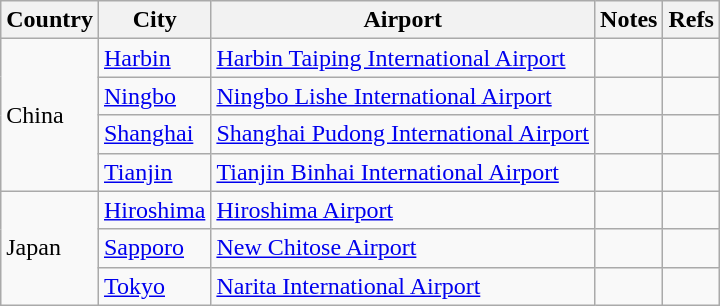<table class="sortable wikitable">
<tr>
<th>Country</th>
<th>City</th>
<th>Airport</th>
<th>Notes</th>
<th>Refs</th>
</tr>
<tr>
<td rowspan=4>China</td>
<td><a href='#'>Harbin</a></td>
<td><a href='#'>Harbin Taiping International Airport</a></td>
<td align=center></td>
<td align=center></td>
</tr>
<tr>
<td><a href='#'>Ningbo</a></td>
<td><a href='#'>Ningbo Lishe International Airport</a></td>
<td align=center></td>
<td align=center></td>
</tr>
<tr>
<td><a href='#'>Shanghai</a></td>
<td><a href='#'>Shanghai Pudong International Airport</a></td>
<td align=center></td>
<td align=center></td>
</tr>
<tr>
<td><a href='#'>Tianjin</a></td>
<td><a href='#'>Tianjin Binhai International Airport</a></td>
<td align=center></td>
<td align=center></td>
</tr>
<tr>
<td rowspan=3>Japan</td>
<td><a href='#'>Hiroshima</a></td>
<td><a href='#'>Hiroshima Airport</a></td>
<td align=center></td>
<td align=center></td>
</tr>
<tr>
<td><a href='#'>Sapporo</a></td>
<td><a href='#'>New Chitose Airport</a></td>
<td align=center></td>
<td align=center></td>
</tr>
<tr>
<td><a href='#'>Tokyo</a></td>
<td><a href='#'>Narita International Airport</a></td>
<td></td>
<td align=center></td>
</tr>
</table>
